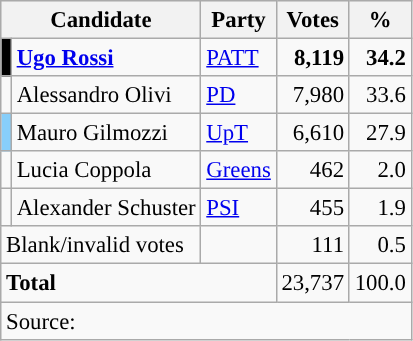<table class="wikitable" style="font-size:95%">
<tr bgcolor="#E9E9E9">
<th rowspan="1" colspan="2">Candidate</th>
<th rowspan="1" colspan="1">Party</th>
<th rowspan="1" colspan="1">Votes</th>
<th rowspan="1" colspan="1">%</th>
</tr>
<tr>
<td bgcolor="black"></td>
<td align="left"><strong><a href='#'>Ugo Rossi</a></strong></td>
<td align="left"><a href='#'>PATT</a></td>
<td align="right"><strong>8,119</strong></td>
<td align="right"><strong>34.2</strong></td>
</tr>
<tr>
<td></td>
<td align="left">Alessandro Olivi</td>
<td align="left"><a href='#'>PD</a></td>
<td align="right">7,980</td>
<td align="right">33.6</td>
</tr>
<tr>
<td bgcolor="lightskyblue"></td>
<td align="left">Mauro Gilmozzi</td>
<td align="left"><a href='#'>UpT</a></td>
<td align="right">6,610</td>
<td align="right">27.9</td>
</tr>
<tr>
<td></td>
<td align="left">Lucia Coppola</td>
<td align="left"><a href='#'>Greens</a></td>
<td align="right">462</td>
<td align="right">2.0</td>
</tr>
<tr>
<td></td>
<td align="left">Alexander Schuster</td>
<td align="left"><a href='#'>PSI</a></td>
<td align="right">455</td>
<td align="right">1.9</td>
</tr>
<tr>
<td colspan=2 align="left">Blank/invalid votes</td>
<td align="left"></td>
<td align="right">111</td>
<td align="right">0.5</td>
</tr>
<tr>
<td colspan="3" align="left"><strong>Total</strong></td>
<td align="right">23,737</td>
<td align="right">100.0</td>
</tr>
<tr>
<td colspan=5>Source: </td>
</tr>
</table>
